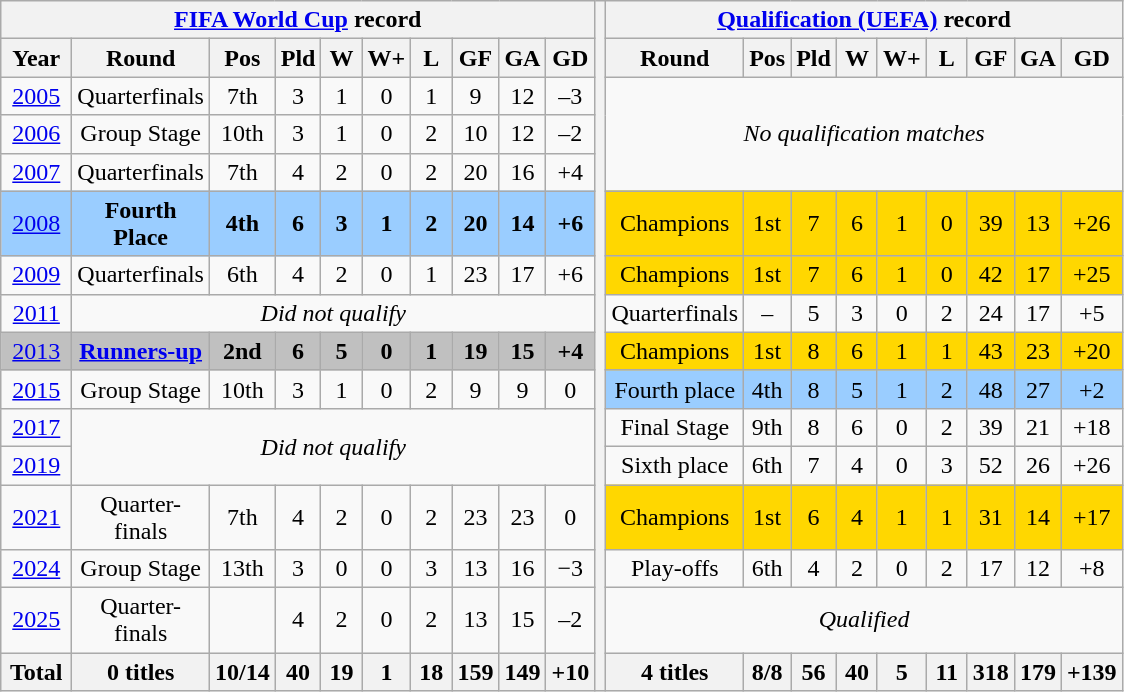<table class="wikitable" style="text-align: center;">
<tr>
<th colspan=10><a href='#'>FIFA World Cup</a> record</th>
<th width=1% rowspan="16"></th>
<th colspan=10><a href='#'>Qualification (UEFA)</a> record</th>
</tr>
<tr>
<th width=40>Year</th>
<th width=50>Round</th>
<th width=20>Pos</th>
<th width=20>Pld</th>
<th width=20>W</th>
<th width=20>W+</th>
<th width=20>L</th>
<th width=20>GF</th>
<th width=20>GA</th>
<th width=20>GD</th>
<th width=50>Round</th>
<th width=20>Pos</th>
<th width=20>Pld</th>
<th width=20>W</th>
<th width=20>W+</th>
<th width=20>L</th>
<th width=20>GF</th>
<th width=20>GA</th>
<th width=20>GD</th>
</tr>
<tr>
<td> <a href='#'>2005</a></td>
<td>Quarterfinals</td>
<td>7th</td>
<td>3</td>
<td>1</td>
<td>0</td>
<td>1</td>
<td>9</td>
<td>12</td>
<td>–3</td>
<td rowspan=3 colspan=9><em>No qualification matches</em></td>
</tr>
<tr>
<td> <a href='#'>2006</a></td>
<td>Group Stage</td>
<td>10th</td>
<td>3</td>
<td>1</td>
<td>0</td>
<td>2</td>
<td>10</td>
<td>12</td>
<td>–2</td>
</tr>
<tr>
<td> <a href='#'>2007</a></td>
<td>Quarterfinals</td>
<td>7th</td>
<td>4</td>
<td>2</td>
<td>0</td>
<td>2</td>
<td>20</td>
<td>16</td>
<td>+4</td>
</tr>
<tr bgcolor=#9acdff>
<td> <a href='#'>2008</a></td>
<td><strong>Fourth Place</strong></td>
<td><strong>4th</strong></td>
<td><strong>6</strong></td>
<td><strong>3</strong></td>
<td><strong>1</strong></td>
<td><strong>2</strong></td>
<td><strong>20</strong></td>
<td><strong>14</strong></td>
<td><strong>+6</strong></td>
<td bgcolor=gold>Champions</td>
<td bgcolor=gold>1st</td>
<td bgcolor=gold>7</td>
<td bgcolor=gold>6</td>
<td bgcolor=gold>1</td>
<td bgcolor=gold>0</td>
<td bgcolor=gold>39</td>
<td bgcolor=gold>13</td>
<td bgcolor=gold>+26</td>
</tr>
<tr>
<td> <a href='#'>2009</a></td>
<td>Quarterfinals</td>
<td>6th</td>
<td>4</td>
<td>2</td>
<td>0</td>
<td>1</td>
<td>23</td>
<td>17</td>
<td>+6</td>
<td bgcolor=gold>Champions</td>
<td bgcolor=gold>1st</td>
<td bgcolor=gold>7</td>
<td bgcolor=gold>6</td>
<td bgcolor=gold>1</td>
<td bgcolor=gold>0</td>
<td bgcolor=gold>42</td>
<td bgcolor=gold>17</td>
<td bgcolor=gold>+25</td>
</tr>
<tr>
<td> <a href='#'>2011</a></td>
<td colspan=9><em>Did not qualify</em></td>
<td>Quarterfinals</td>
<td>–</td>
<td>5</td>
<td>3</td>
<td>0</td>
<td>2</td>
<td>24</td>
<td>17</td>
<td>+5</td>
</tr>
<tr bgcolor=silver>
<td> <a href='#'>2013</a></td>
<td><a href='#'><strong>Runners-up</strong></a></td>
<td><strong>2nd</strong></td>
<td><strong>6</strong></td>
<td><strong>5</strong></td>
<td><strong>0</strong></td>
<td><strong>1</strong></td>
<td><strong>19</strong></td>
<td><strong>15</strong></td>
<td><strong>+4</strong></td>
<td bgcolor=gold>Champions</td>
<td bgcolor=gold>1st</td>
<td bgcolor=gold>8</td>
<td bgcolor=gold>6</td>
<td bgcolor=gold>1</td>
<td bgcolor=gold>1</td>
<td bgcolor=gold>43</td>
<td bgcolor=gold>23</td>
<td bgcolor=gold>+20</td>
</tr>
<tr>
<td> <a href='#'>2015</a></td>
<td>Group Stage</td>
<td>10th</td>
<td>3</td>
<td>1</td>
<td>0</td>
<td>2</td>
<td>9</td>
<td>9</td>
<td>0</td>
<td bgcolor=#9acdff>Fourth place</td>
<td bgcolor=#9acdff>4th</td>
<td bgcolor=#9acdff>8</td>
<td bgcolor=#9acdff>5</td>
<td bgcolor=#9acdff>1</td>
<td bgcolor=#9acdff>2</td>
<td bgcolor=#9acdff>48</td>
<td bgcolor=#9acdff>27</td>
<td bgcolor=#9acdff>+2</td>
</tr>
<tr>
<td> <a href='#'>2017</a></td>
<td rowspan=2 colspan=9><em>Did not qualify</em></td>
<td>Final Stage</td>
<td>9th</td>
<td>8</td>
<td>6</td>
<td>0</td>
<td>2</td>
<td>39</td>
<td>21</td>
<td>+18</td>
</tr>
<tr>
<td> <a href='#'>2019</a></td>
<td>Sixth place</td>
<td>6th</td>
<td>7</td>
<td>4</td>
<td>0</td>
<td>3</td>
<td>52</td>
<td>26</td>
<td>+26</td>
</tr>
<tr>
<td> <a href='#'>2021</a></td>
<td>Quarter-finals</td>
<td>7th</td>
<td>4</td>
<td>2</td>
<td>0</td>
<td>2</td>
<td>23</td>
<td>23</td>
<td>0</td>
<td bgcolor=gold>Champions</td>
<td bgcolor=gold>1st</td>
<td bgcolor=gold>6</td>
<td bgcolor=gold>4</td>
<td bgcolor=gold>1</td>
<td bgcolor=gold>1</td>
<td bgcolor=gold>31</td>
<td bgcolor=gold>14</td>
<td bgcolor=gold>+17</td>
</tr>
<tr>
<td> <a href='#'>2024</a></td>
<td>Group Stage</td>
<td>13th</td>
<td>3</td>
<td>0</td>
<td>0</td>
<td>3</td>
<td>13</td>
<td>16</td>
<td>−3</td>
<td>Play-offs</td>
<td>6th</td>
<td>4</td>
<td>2</td>
<td>0</td>
<td>2</td>
<td>17</td>
<td>12</td>
<td>+8</td>
</tr>
<tr>
<td> <a href='#'>2025</a></td>
<td>Quarter-finals</td>
<td></td>
<td>4</td>
<td>2</td>
<td>0</td>
<td>2</td>
<td>13</td>
<td>15</td>
<td>–2</td>
<td colspan=10><em>Qualified</em></td>
</tr>
<tr>
<th>Total</th>
<th>0 titles</th>
<th>10/14</th>
<th>40</th>
<th>19</th>
<th>1</th>
<th>18</th>
<th>159</th>
<th>149</th>
<th>+10</th>
<th>4 titles</th>
<th>8/8</th>
<th>56</th>
<th>40</th>
<th>5</th>
<th>11</th>
<th>318</th>
<th>179</th>
<th>+139</th>
</tr>
</table>
